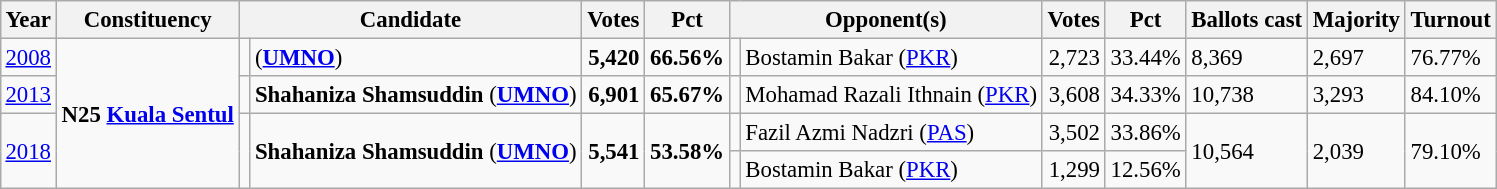<table class="wikitable" style="margin:0.5em ; font-size:95%">
<tr>
<th>Year</th>
<th>Constituency</th>
<th colspan=2>Candidate</th>
<th>Votes</th>
<th>Pct</th>
<th colspan=2>Opponent(s)</th>
<th>Votes</th>
<th>Pct</th>
<th>Ballots cast</th>
<th>Majority</th>
<th>Turnout</th>
</tr>
<tr>
<td><a href='#'>2008</a></td>
<td rowspan=4><strong>N25 <a href='#'>Kuala Sentul</a></strong></td>
<td></td>
<td> (<a href='#'><strong>UMNO</strong></a>)</td>
<td align="right"><strong>5,420</strong></td>
<td><strong>66.56%</strong></td>
<td></td>
<td>Bostamin Bakar (<a href='#'>PKR</a>)</td>
<td align="right">2,723</td>
<td>33.44%</td>
<td>8,369</td>
<td>2,697</td>
<td>76.77%</td>
</tr>
<tr>
<td><a href='#'>2013</a></td>
<td></td>
<td><strong>Shahaniza Shamsuddin</strong> (<a href='#'><strong>UMNO</strong></a>)</td>
<td align="right"><strong>6,901</strong></td>
<td><strong>65.67%</strong></td>
<td></td>
<td>Mohamad Razali Ithnain (<a href='#'>PKR</a>)</td>
<td align="right">3,608</td>
<td>34.33%</td>
<td>10,738</td>
<td>3,293</td>
<td>84.10%</td>
</tr>
<tr>
<td rowspan=2><a href='#'>2018</a></td>
<td rowspan=2 ></td>
<td rowspan=2><strong>Shahaniza Shamsuddin</strong> (<a href='#'><strong>UMNO</strong></a>)</td>
<td rowspan=2 align="right"><strong>5,541</strong></td>
<td rowspan=2><strong>53.58%</strong></td>
<td></td>
<td>Fazil Azmi Nadzri (<a href='#'>PAS</a>)</td>
<td align="right">3,502</td>
<td>33.86%</td>
<td rowspan=2>10,564</td>
<td rowspan=2>2,039</td>
<td rowspan=2>79.10%</td>
</tr>
<tr>
<td></td>
<td>Bostamin Bakar (<a href='#'>PKR</a>)</td>
<td align="right">1,299</td>
<td>12.56%</td>
</tr>
</table>
